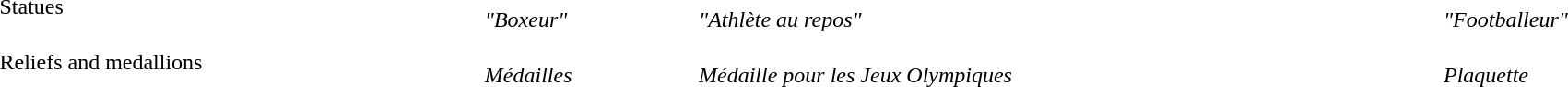<table style="width:100%" >
<tr>
<td>Statues</td>
<td><br><em>"Boxeur"</em></td>
<td><br><em>"Athlète au repos"</em></td>
<td><br><em>"Footballeur"</em></td>
</tr>
<tr>
<td>Reliefs and medallions</td>
<td><br><em>Médailles</em></td>
<td><br><em>Médaille pour les Jeux Olympiques</em></td>
<td><br><em>Plaquette</em></td>
</tr>
</table>
